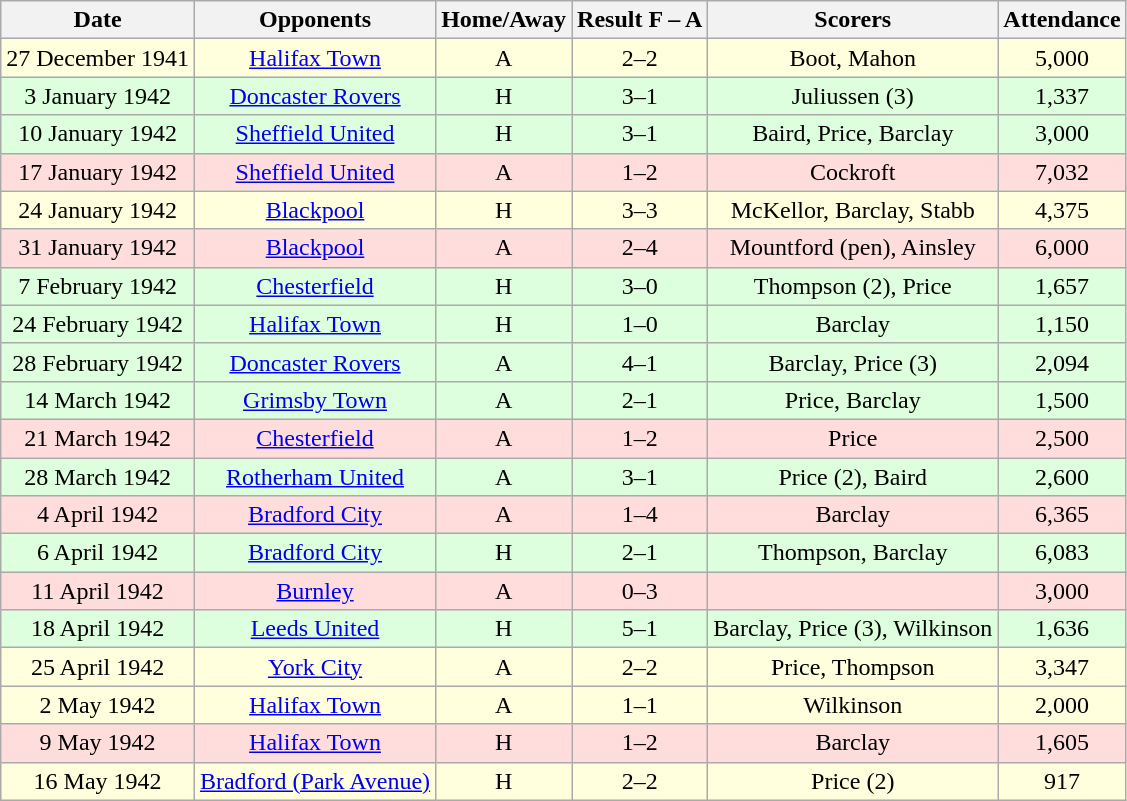<table class="wikitable" style="text-align:center;">
<tr>
<th scope="col">Date</th>
<th scope="col">Opponents</th>
<th scope="col">Home/Away</th>
<th scope="col">Result F – A</th>
<th scope="col">Scorers</th>
<th scope="col">Attendance</th>
</tr>
<tr style="background-color: #ffffdd">
<td>27 December 1941</td>
<td><a href='#'>Halifax Town</a></td>
<td>A</td>
<td>2–2</td>
<td>Boot, Mahon</td>
<td>5,000</td>
</tr>
<tr style="background-color: #ddffdd">
<td>3 January 1942</td>
<td><a href='#'>Doncaster Rovers</a></td>
<td>H</td>
<td>3–1</td>
<td>Juliussen (3)</td>
<td>1,337</td>
</tr>
<tr style="background-color: #ddffdd">
<td>10 January 1942</td>
<td><a href='#'>Sheffield United</a></td>
<td>H</td>
<td>3–1</td>
<td>Baird, Price, Barclay</td>
<td>3,000</td>
</tr>
<tr style="background-color: #ffdddd">
<td>17 January 1942</td>
<td><a href='#'>Sheffield United</a></td>
<td>A</td>
<td>1–2</td>
<td>Cockroft</td>
<td>7,032</td>
</tr>
<tr style="background-color: #ffffdd">
<td>24 January 1942</td>
<td><a href='#'>Blackpool</a></td>
<td>H</td>
<td>3–3</td>
<td>McKellor, Barclay, Stabb</td>
<td>4,375</td>
</tr>
<tr style="background-color: #ffdddd">
<td>31 January 1942</td>
<td><a href='#'>Blackpool</a></td>
<td>A</td>
<td>2–4</td>
<td>Mountford (pen), Ainsley</td>
<td>6,000</td>
</tr>
<tr style="background-color: #ddffdd">
<td>7 February 1942</td>
<td><a href='#'>Chesterfield</a></td>
<td>H</td>
<td>3–0</td>
<td>Thompson (2), Price</td>
<td>1,657</td>
</tr>
<tr style="background-color: #ddffdd">
<td>24 February 1942</td>
<td><a href='#'>Halifax Town</a></td>
<td>H</td>
<td>1–0</td>
<td>Barclay</td>
<td>1,150</td>
</tr>
<tr style="background-color: #ddffdd">
<td>28 February 1942</td>
<td><a href='#'>Doncaster Rovers</a></td>
<td>A</td>
<td>4–1</td>
<td>Barclay, Price (3)</td>
<td>2,094</td>
</tr>
<tr style="background-color: #ddffdd">
<td>14 March 1942</td>
<td><a href='#'>Grimsby Town</a></td>
<td>A</td>
<td>2–1</td>
<td>Price, Barclay</td>
<td>1,500</td>
</tr>
<tr style="background-color: #ffdddd">
<td>21 March 1942</td>
<td><a href='#'>Chesterfield</a></td>
<td>A</td>
<td>1–2</td>
<td>Price</td>
<td>2,500</td>
</tr>
<tr style="background-color: #ddffdd">
<td>28 March 1942</td>
<td><a href='#'>Rotherham United</a></td>
<td>A</td>
<td>3–1</td>
<td>Price (2), Baird</td>
<td>2,600</td>
</tr>
<tr style="background-color: #ffdddd">
<td>4 April 1942</td>
<td><a href='#'>Bradford City</a></td>
<td>A</td>
<td>1–4</td>
<td>Barclay</td>
<td>6,365</td>
</tr>
<tr style="background-color: #ddffdd">
<td>6 April 1942</td>
<td><a href='#'>Bradford City</a></td>
<td>H</td>
<td>2–1</td>
<td>Thompson, Barclay</td>
<td>6,083</td>
</tr>
<tr style="background-color: #ffdddd">
<td>11 April 1942</td>
<td><a href='#'>Burnley</a></td>
<td>A</td>
<td>0–3</td>
<td></td>
<td>3,000</td>
</tr>
<tr style="background-color: #ddffdd">
<td>18 April 1942</td>
<td><a href='#'>Leeds United</a></td>
<td>H</td>
<td>5–1</td>
<td>Barclay, Price (3), Wilkinson</td>
<td>1,636</td>
</tr>
<tr style="background-color: #ffffdd">
<td>25 April 1942</td>
<td><a href='#'>York City</a></td>
<td>A</td>
<td>2–2</td>
<td>Price, Thompson</td>
<td>3,347</td>
</tr>
<tr style="background-color: #ffffdd">
<td>2 May 1942</td>
<td><a href='#'>Halifax Town</a></td>
<td>A</td>
<td>1–1</td>
<td>Wilkinson</td>
<td>2,000</td>
</tr>
<tr style="background-color: #ffdddd">
<td>9 May 1942</td>
<td><a href='#'>Halifax Town</a></td>
<td>H</td>
<td>1–2</td>
<td>Barclay</td>
<td>1,605</td>
</tr>
<tr style="background-color: #ffffdd">
<td>16 May 1942</td>
<td><a href='#'>Bradford (Park Avenue)</a></td>
<td>H</td>
<td>2–2</td>
<td>Price (2)</td>
<td>917</td>
</tr>
</table>
